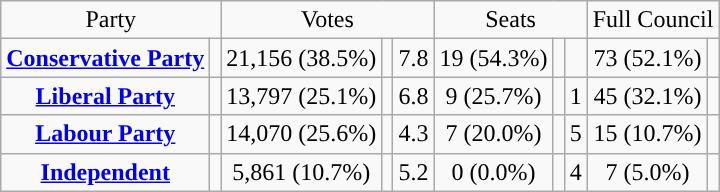<table class=wikitable style="text-align:center;">
<tr>
<td colspan=2>Party</td>
<td colspan=3>Votes</td>
<td colspan=3>Seats</td>
<td colspan=3>Full Council</td>
</tr>
<tr>
<td><strong><a href='#'>Conservative Party</a></strong></td>
<td style="background:"></td>
<td>21,156 (38.5%)</td>
<td></td>
<td> 7.8</td>
<td>19 (54.3%)</td>
<td></td>
<td></td>
<td>73 (52.1%)</td>
<td></td>
</tr>
<tr>
<td><strong><a href='#'>Liberal Party</a></strong></td>
<td style="background:"></td>
<td>13,797 (25.1%)</td>
<td></td>
<td> 6.8</td>
<td>9 (25.7%)</td>
<td></td>
<td> 1</td>
<td>45 (32.1%)</td>
<td></td>
</tr>
<tr>
<td><strong><a href='#'>Labour Party</a></strong></td>
<td style="background:"></td>
<td>14,070 (25.6%)</td>
<td></td>
<td> 4.3</td>
<td>7 (20.0%)</td>
<td></td>
<td> 5</td>
<td>15 (10.7%)</td>
<td></td>
</tr>
<tr>
<td><strong><a href='#'>Independent</a></strong></td>
<td style="background:"></td>
<td>5,861 (10.7%)</td>
<td></td>
<td> 5.2</td>
<td>0 (0.0%)</td>
<td></td>
<td> 4</td>
<td>7 (5.0%)</td>
<td></td>
</tr>
</table>
